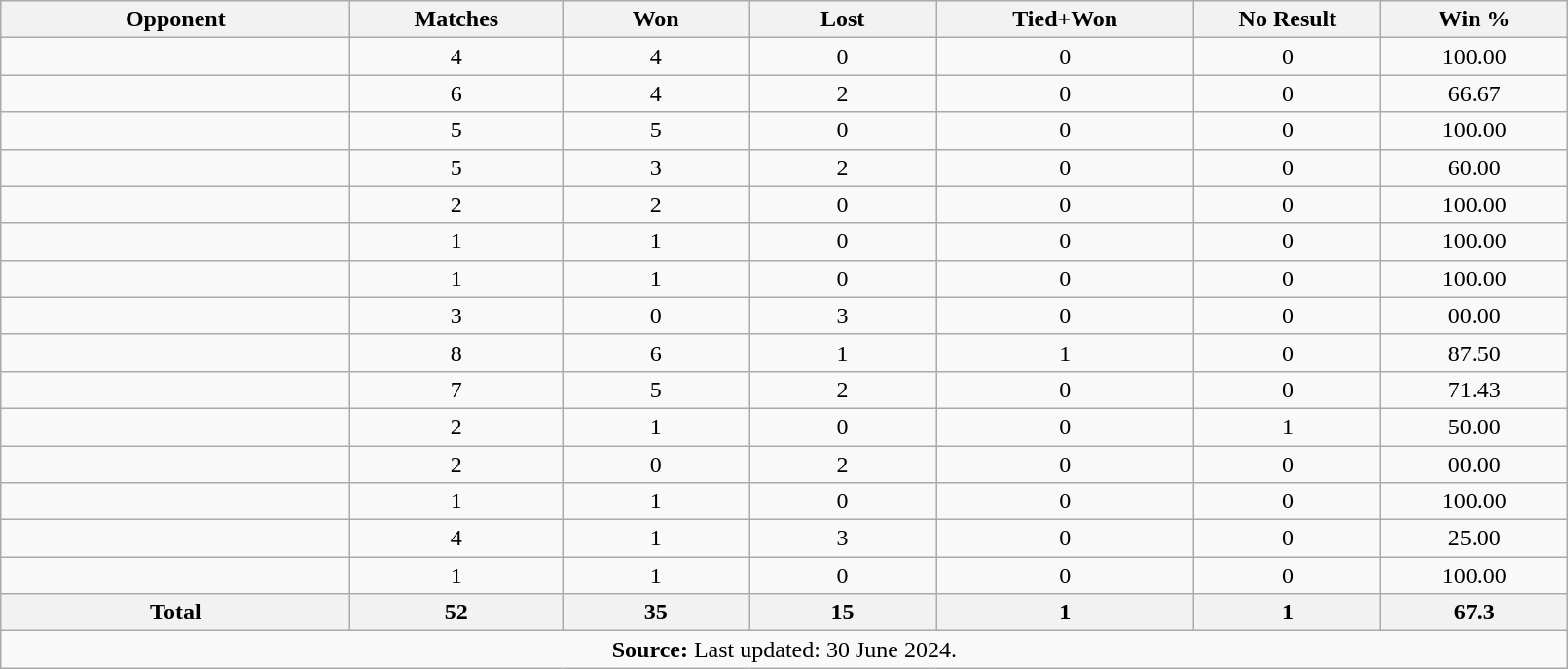<table class="wikitable sortable" style="text-align: center; width:85%">
<tr>
<th width=100>Opponent</th>
<th width=50>Matches</th>
<th width=50>Won</th>
<th width=50>Lost</th>
<th width=50>Tied+Won</th>
<th width=50>No Result</th>
<th width=50>Win %</th>
</tr>
<tr>
<td align="left"></td>
<td>4</td>
<td>4</td>
<td>0</td>
<td>0</td>
<td>0</td>
<td>100.00</td>
</tr>
<tr>
<td align="left"></td>
<td>6</td>
<td>4</td>
<td>2</td>
<td>0</td>
<td>0</td>
<td>66.67</td>
</tr>
<tr>
<td align="left"></td>
<td>5</td>
<td>5</td>
<td>0</td>
<td>0</td>
<td>0</td>
<td>100.00</td>
</tr>
<tr>
<td align="left"></td>
<td>5</td>
<td>3</td>
<td>2</td>
<td>0</td>
<td>0</td>
<td>60.00</td>
</tr>
<tr>
<td align="left"></td>
<td>2</td>
<td>2</td>
<td>0</td>
<td>0</td>
<td>0</td>
<td>100.00</td>
</tr>
<tr>
<td align="left"></td>
<td>1</td>
<td>1</td>
<td>0</td>
<td>0</td>
<td>0</td>
<td>100.00</td>
</tr>
<tr>
<td align="left"></td>
<td>1</td>
<td>1</td>
<td>0</td>
<td>0</td>
<td>0</td>
<td>100.00</td>
</tr>
<tr>
<td align="left"></td>
<td>3</td>
<td>0</td>
<td>3</td>
<td>0</td>
<td>0</td>
<td>00.00</td>
</tr>
<tr>
<td align="left"></td>
<td>8</td>
<td>6</td>
<td>1</td>
<td>1</td>
<td>0</td>
<td>87.50</td>
</tr>
<tr>
<td align="left"></td>
<td>7</td>
<td>5</td>
<td>2</td>
<td>0</td>
<td>0</td>
<td>71.43</td>
</tr>
<tr>
<td align="left"></td>
<td>2</td>
<td>1</td>
<td>0</td>
<td>0</td>
<td>1</td>
<td>50.00</td>
</tr>
<tr>
<td align="left"></td>
<td>2</td>
<td>0</td>
<td>2</td>
<td>0</td>
<td>0</td>
<td>00.00</td>
</tr>
<tr>
<td align="left"></td>
<td>1</td>
<td>1</td>
<td>0</td>
<td>0</td>
<td>0</td>
<td>100.00</td>
</tr>
<tr>
<td align="left"></td>
<td>4</td>
<td>1</td>
<td>3</td>
<td>0</td>
<td>0</td>
<td>25.00</td>
</tr>
<tr>
<td align="left"></td>
<td>1</td>
<td>1</td>
<td>0</td>
<td>0</td>
<td>0</td>
<td>100.00</td>
</tr>
<tr>
<th>Total</th>
<th>52</th>
<th>35</th>
<th>15</th>
<th>1</th>
<th>1</th>
<th>67.3</th>
</tr>
<tr>
<td colspan="7"><strong>Source:</strong>  Last updated: 30 June 2024.</td>
</tr>
</table>
